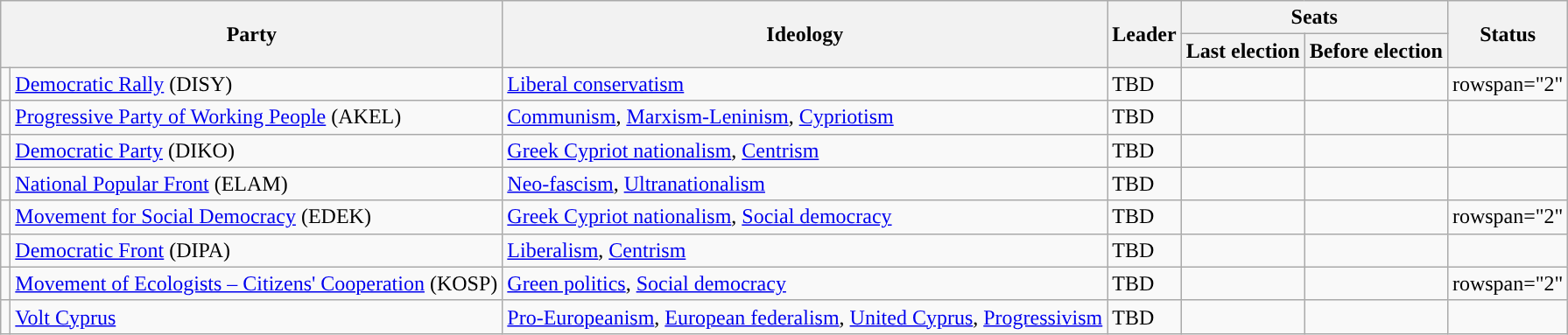<table class="wikitable" style="text-align:left">
<tr>
<th colspan="2" rowspan="2">Party</th>
<th rowspan="2">Ideology</th>
<th rowspan="2">Leader</th>
<th colspan="2">Seats</th>
<th rowspan="2">Status</th>
</tr>
<tr>
<th>Last election</th>
<th>Before election</th>
</tr>
<tr>
<td></td>
<td><a href='#'>Democratic Rally</a> (DISY)</td>
<td><a href='#'>Liberal conservatism</a></td>
<td>TBD</td>
<td></td>
<td></td>
<td>rowspan="2" </td>
</tr>
<tr>
<td></td>
<td><a href='#'>Progressive Party of Working People</a> (AKEL)</td>
<td><a href='#'>Communism</a>, <a href='#'>Marxism-Leninism</a>, <a href='#'>Cypriotism</a></td>
<td>TBD</td>
<td></td>
<td></td>
</tr>
<tr>
<td></td>
<td><a href='#'>Democratic Party</a> (DIKO)</td>
<td><a href='#'>Greek Cypriot nationalism</a>, <a href='#'>Centrism</a></td>
<td>TBD</td>
<td></td>
<td></td>
<td></td>
</tr>
<tr>
<td></td>
<td><a href='#'>National Popular Front</a> (ELAM)</td>
<td><a href='#'>Neo-fascism</a>, <a href='#'>Ultranationalism</a></td>
<td>TBD</td>
<td></td>
<td></td>
<td></td>
</tr>
<tr>
<td></td>
<td><a href='#'>Movement for Social Democracy</a> (EDEK)</td>
<td><a href='#'>Greek Cypriot nationalism</a>, <a href='#'>Social democracy</a></td>
<td>TBD</td>
<td></td>
<td></td>
<td>rowspan="2" </td>
</tr>
<tr>
<td></td>
<td><a href='#'>Democratic Front</a> (DIPA)</td>
<td><a href='#'>Liberalism</a>, <a href='#'>Centrism</a></td>
<td>TBD</td>
<td></td>
<td></td>
</tr>
<tr>
<td></td>
<td><a href='#'>Movement of Ecologists – Citizens' Cooperation</a> (KOSP)</td>
<td><a href='#'>Green politics</a>, <a href='#'>Social democracy</a></td>
<td>TBD</td>
<td></td>
<td></td>
<td>rowspan="2" </td>
</tr>
<tr>
<td></td>
<td><a href='#'>Volt Cyprus</a></td>
<td><a href='#'>Pro-Europeanism</a>, <a href='#'>European federalism</a>, <a href='#'>United Cyprus</a>, <a href='#'>Progressivism</a></td>
<td>TBD</td>
<td></td>
<td></td>
</tr>
</table>
